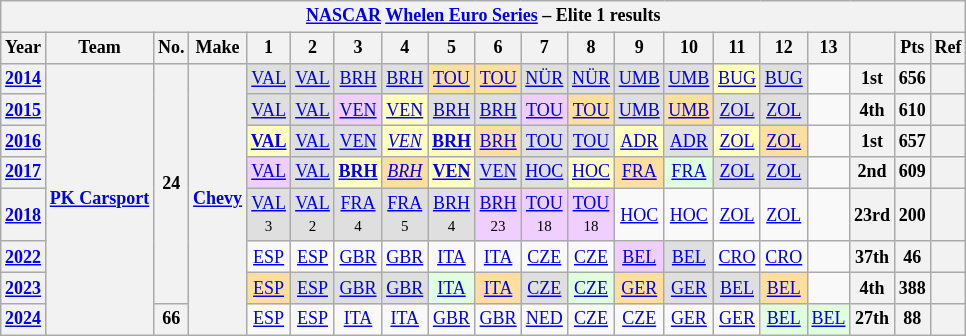<table class="wikitable" style="text-align:center; font-size:75%">
<tr>
<th colspan="22"><a href='#'>NASCAR</a> <a href='#'>Whelen Euro Series</a> – Elite 1 results</th>
</tr>
<tr>
<th>Year</th>
<th>Team</th>
<th>No.</th>
<th>Make</th>
<th>1</th>
<th>2</th>
<th>3</th>
<th>4</th>
<th>5</th>
<th>6</th>
<th>7</th>
<th>8</th>
<th>9</th>
<th>10</th>
<th>11</th>
<th>12</th>
<th>13</th>
<th></th>
<th>Pts</th>
<th>Ref</th>
</tr>
<tr>
<th><a href='#'>2014</a></th>
<th rowspan="8"><a href='#'>PK Carsport</a></th>
<th rowspan="7">24</th>
<th rowspan="8"><a href='#'>Chevy</a></th>
<td style="background-color:#DFDFDF"><a href='#'>VAL</a><br></td>
<td style="background-color:#DFDFDF"><a href='#'>VAL</a><br></td>
<td style="background-color:#DFDFDF"><a href='#'>BRH</a><br></td>
<td style="background-color:#DFDFDF"><a href='#'>BRH</a><br></td>
<td style="background-color:#FFDF9F"><a href='#'>TOU</a><br></td>
<td style="background-color:#FFDF9F"><a href='#'>TOU</a><br></td>
<td style="background-color:#DFDFDF"><a href='#'>NÜR</a><br></td>
<td style="background-color:#DFDFDF"><a href='#'>NÜR</a><br></td>
<td style="background-color:#DFDFDF"><a href='#'>UMB</a><br></td>
<td style="background-color:#DFDFDF"><a href='#'>UMB</a><br></td>
<td style="background-color:#FFFFBF"><a href='#'>BUG</a><br></td>
<td style="background-color:#DFDFDF"><a href='#'>BUG</a><br></td>
<td></td>
<th>1st</th>
<th>656</th>
<th></th>
</tr>
<tr>
<th><a href='#'>2015</a></th>
<td style="background-color:#DFDFDF"><a href='#'>VAL</a><br></td>
<td style="background-color:#DFDFDF"><a href='#'>VAL</a><br></td>
<td style="background-color:#EFCFFF"><a href='#'>VEN</a><br></td>
<td style="background-color:#FFFFBF"><a href='#'>VEN</a><br></td>
<td style="background-color:#DFDFDF"><a href='#'>BRH</a><br></td>
<td style="background-color:#DFDFDF"><a href='#'>BRH</a><br></td>
<td style="background-color:#EFCFFF"><a href='#'>TOU</a><br></td>
<td style="background-color:#FFDF9F"><a href='#'>TOU</a><br></td>
<td style="background-color:#DFDFDF"><a href='#'>UMB</a><br></td>
<td style="background-color:#FFDF9F"><a href='#'>UMB</a><br></td>
<td style="background-color:#DFDFDF"><a href='#'>ZOL</a><br></td>
<td style="background-color:#DFDFDF"><a href='#'>ZOL</a><br></td>
<td></td>
<th>4th</th>
<th>610</th>
<th></th>
</tr>
<tr>
<th><a href='#'>2016</a></th>
<td style="background-color:#FFFFBF"><strong><a href='#'>VAL</a></strong><br></td>
<td style="background-color:#DFDFDF"><a href='#'>VAL</a><br></td>
<td style="background-color:#DFDFDF"><a href='#'>VEN</a><br></td>
<td style="background-color:#FFFFBF"><em><a href='#'>VEN</a></em><br></td>
<td style="background-color:#FFFFBF"><strong><a href='#'>BRH</a></strong><br></td>
<td style="background-color:#FFDF9F"><a href='#'>BRH</a><br></td>
<td style="background-color:#DFDFDF"><a href='#'>TOU</a><br></td>
<td style="background-color:#DFDFDF"><a href='#'>TOU</a><br></td>
<td style="background-color:#FFFFBF"><a href='#'>ADR</a><br></td>
<td style="background-color:#DFDFDF"><a href='#'>ADR</a><br></td>
<td style="background-color:#FFFFBF"><a href='#'>ZOL</a><br></td>
<td style="background-color:#FFDF9F"><a href='#'>ZOL</a><br></td>
<td></td>
<th>1st</th>
<th>657</th>
<th></th>
</tr>
<tr>
<th><a href='#'>2017</a></th>
<td style="background-color:#EFCFFF"><a href='#'>VAL</a><br></td>
<td style="background-color:#DFDFDF"><a href='#'>VAL</a><br></td>
<td style="background-color:#FFFFBF"><strong><a href='#'>BRH</a></strong><br></td>
<td style="background-color:#FFDF9F"><em><a href='#'>BRH</a></em><br></td>
<td style="background-color:#FFFFBF"><strong><a href='#'>VEN</a></strong><br></td>
<td style="background-color:#DFDFDF"><a href='#'>VEN</a><br></td>
<td style="background-color:#DFDFDF"><a href='#'>HOC</a><br></td>
<td style="background-color:#FFFFBF"><a href='#'>HOC</a><br></td>
<td style="background-color:#FFDF9F"><a href='#'>FRA</a><br></td>
<td style="background-color:#DFFFDF"><a href='#'>FRA</a><br></td>
<td style="background-color:#DFDFDF"><a href='#'>ZOL</a><br></td>
<td style="background-color:#DFDFDF"><a href='#'>ZOL</a><br></td>
<td></td>
<th>2nd</th>
<th>609</th>
<th></th>
</tr>
<tr>
<th><a href='#'>2018</a></th>
<td style="background-color:#DFDFDF"><a href='#'>VAL</a><br><small>3</small></td>
<td style="background-color:#DFDFDF"><a href='#'>VAL</a><br><small>2</small></td>
<td style="background-color:#DFDFDF"><a href='#'>FRA</a><br><small>4</small></td>
<td style="background-color:#DFDFDF"><a href='#'>FRA</a><br><small>5</small></td>
<td style="background-color:#DFDFDF"><a href='#'>BRH</a><br><small>4</small></td>
<td style="background-color:#EFCFFF"><a href='#'>BRH</a><br><small>23</small></td>
<td style="background-color:#EFCFFF"><a href='#'>TOU</a><br><small>18</small></td>
<td style="background-color:#EFCFFF"><a href='#'>TOU</a><br><small>18</small></td>
<td><a href='#'>HOC</a></td>
<td><a href='#'>HOC</a></td>
<td><a href='#'>ZOL</a></td>
<td><a href='#'>ZOL</a></td>
<td></td>
<th>23rd</th>
<th>200</th>
<th></th>
</tr>
<tr>
<th><a href='#'>2022</a></th>
<td><a href='#'>ESP</a></td>
<td><a href='#'>ESP</a></td>
<td><a href='#'>GBR</a></td>
<td><a href='#'>GBR</a></td>
<td><a href='#'>ITA</a></td>
<td><a href='#'>ITA</a></td>
<td><a href='#'>CZE</a></td>
<td><a href='#'>CZE</a></td>
<td style="background-color:#EFCFFF"><a href='#'>BEL</a><br></td>
<td style="background-color:#DFDFDF"><a href='#'>BEL</a><br></td>
<td><a href='#'>CRO</a></td>
<td><a href='#'>CRO</a></td>
<td></td>
<th>37th</th>
<th>46</th>
<th></th>
</tr>
<tr>
<th><a href='#'>2023</a></th>
<td style="background-color:#FFDF9F"><a href='#'>ESP</a><br></td>
<td style="background-color:#DFDFDF"><a href='#'>ESP</a><br></td>
<td style="background-color:#DFDFDF"><a href='#'>GBR</a><br></td>
<td style="background-color:#DFDFDF"><a href='#'>GBR</a><br></td>
<td style="background-color:#DFFFDF"><a href='#'>ITA</a><br></td>
<td style="background-color:#FFDF9F"><a href='#'>ITA</a><br></td>
<td style="background-color:#DFDFDF"><a href='#'>CZE</a><br></td>
<td style="background-color:#DFFFDF"><a href='#'>CZE</a><br></td>
<td style="background-color:#FFDF9F"><a href='#'>GER</a><br></td>
<td style="background-color:#DFDFDF"><a href='#'>GER</a><br></td>
<td style="background-color:#DFDFDF"><a href='#'>BEL</a><br></td>
<td style="background-color:#FFDF9F"><a href='#'>BEL</a><br></td>
<td></td>
<th>4th</th>
<th><strong>388</strong></th>
<th></th>
</tr>
<tr>
<th><a href='#'>2024</a></th>
<th>66</th>
<td><a href='#'>ESP</a></td>
<td><a href='#'>ESP</a></td>
<td><a href='#'>ITA</a></td>
<td><a href='#'>ITA</a></td>
<td><a href='#'>GBR</a></td>
<td><a href='#'>GBR</a></td>
<td><a href='#'>NED</a></td>
<td><a href='#'>CZE</a></td>
<td><a href='#'>CZE</a></td>
<td><a href='#'>GER</a></td>
<td><a href='#'>GER</a></td>
<td style="background-color:#DFFFDF"><a href='#'>BEL</a><br></td>
<td style="background-color:#DFFFDF"><a href='#'>BEL</a><br></td>
<th>27th</th>
<th>88</th>
<th></th>
</tr>
</table>
